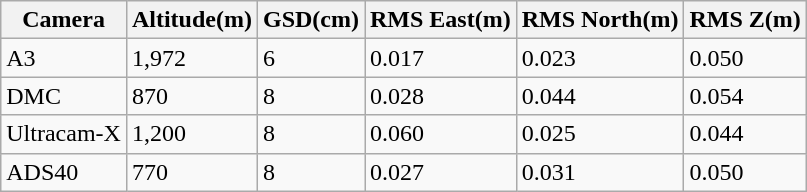<table class="wikitable">
<tr>
<th>Camera</th>
<th>Altitude(m)</th>
<th>GSD(cm)</th>
<th>RMS East(m)</th>
<th>RMS North(m)</th>
<th>RMS Z(m)</th>
</tr>
<tr>
<td>A3</td>
<td>1,972</td>
<td>6</td>
<td>0.017</td>
<td>0.023</td>
<td>0.050</td>
</tr>
<tr>
<td>DMC</td>
<td>870</td>
<td>8</td>
<td>0.028</td>
<td>0.044</td>
<td>0.054</td>
</tr>
<tr>
<td>Ultracam-X</td>
<td>1,200</td>
<td>8</td>
<td>0.060</td>
<td>0.025</td>
<td>0.044</td>
</tr>
<tr>
<td>ADS40</td>
<td>770</td>
<td>8</td>
<td>0.027</td>
<td>0.031</td>
<td>0.050</td>
</tr>
</table>
